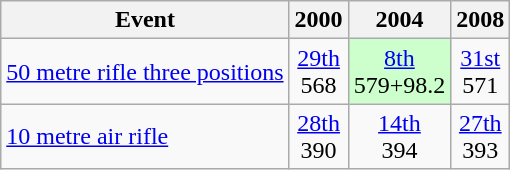<table class="wikitable" style="text-align: center">
<tr>
<th>Event</th>
<th>2000</th>
<th>2004</th>
<th>2008</th>
</tr>
<tr>
<td align=left><a href='#'>50 metre rifle three positions</a></td>
<td><a href='#'>29th</a><br>568</td>
<td style="background: #ccffcc"><a href='#'>8th</a><br>579+98.2</td>
<td><a href='#'>31st</a><br>571</td>
</tr>
<tr>
<td align=left><a href='#'>10 metre air rifle</a></td>
<td><a href='#'>28th</a><br>390</td>
<td><a href='#'>14th</a><br>394</td>
<td><a href='#'>27th</a><br>393</td>
</tr>
</table>
